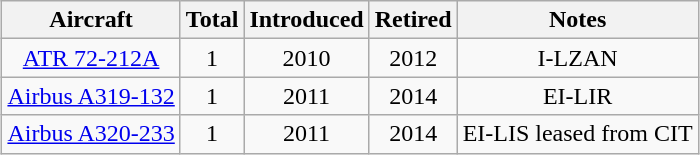<table class="wikitable" style="margin:auto;text-align:center">
<tr>
<th>Aircraft</th>
<th>Total</th>
<th>Introduced</th>
<th>Retired</th>
<th>Notes</th>
</tr>
<tr>
<td><a href='#'>ATR 72-212A</a></td>
<td>1</td>
<td>2010</td>
<td>2012</td>
<td>I-LZAN</td>
</tr>
<tr>
<td><a href='#'>Airbus A319-132</a></td>
<td>1</td>
<td>2011</td>
<td>2014</td>
<td>EI-LIR</td>
</tr>
<tr>
<td><a href='#'>Airbus A320-233</a></td>
<td>1</td>
<td>2011</td>
<td>2014</td>
<td>EI-LIS leased from CIT</td>
</tr>
</table>
